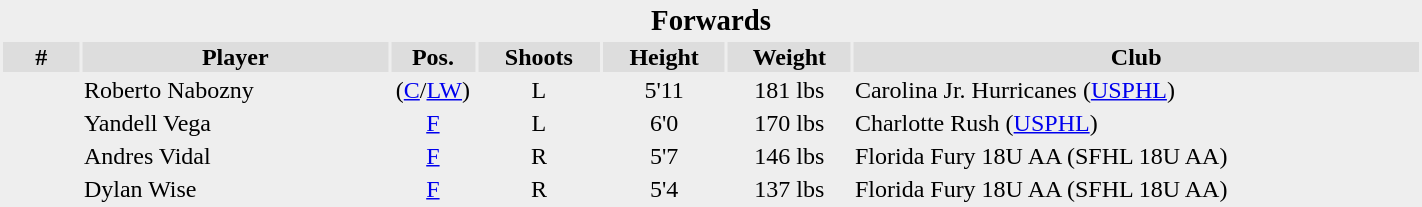<table width=75% style="text-align:center; background:#eeeeee;">
<tr>
<th colspan=8><big>Forwards</big></th>
</tr>
<tr bgcolor="#dddddd">
<th width=5%>#</th>
<th width=20%>Player</th>
<th width=5%>Pos.</th>
<th width=8%>Shoots</th>
<th width=8%>Height</th>
<th width=8%>Weight</th>
<th width=37%>Club</th>
</tr>
<tr>
<td></td>
<td style="text-align:left;">Roberto Nabozny</td>
<td>(<a href='#'>C</a>/<a href='#'>LW</a>)</td>
<td>L</td>
<td>5'11</td>
<td>181 lbs</td>
<td style="text-align:left;">  Carolina Jr. Hurricanes (<a href='#'>USPHL</a>)</td>
</tr>
<tr>
<td></td>
<td style="text-align:left;">Yandell Vega</td>
<td><a href='#'>F</a></td>
<td>L</td>
<td>6'0</td>
<td>170 lbs</td>
<td style="text-align:left;">  Charlotte Rush (<a href='#'>USPHL</a>)</td>
</tr>
<tr>
<td></td>
<td style="text-align:left;">Andres Vidal</td>
<td><a href='#'>F</a></td>
<td>R</td>
<td>5'7</td>
<td>146 lbs</td>
<td style="text-align:left;">  Florida Fury 18U AA (SFHL 18U AA)</td>
</tr>
<tr>
<td></td>
<td style="text-align:left;">Dylan Wise</td>
<td><a href='#'>F</a></td>
<td>R</td>
<td>5'4</td>
<td>137 lbs</td>
<td style="text-align:left;">  Florida Fury 18U AA (SFHL 18U AA)</td>
</tr>
</table>
